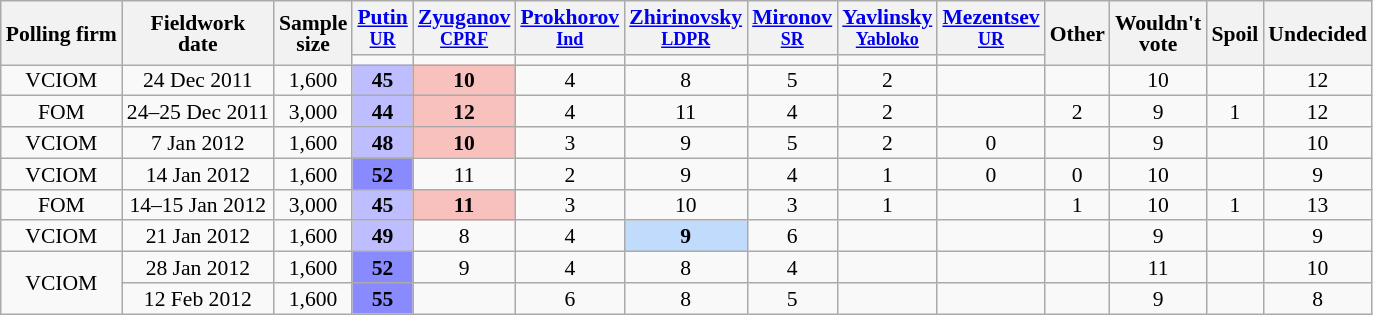<table class="wikitable" style="text-align:center; font-size:90%; line-height:14px">
<tr>
<th rowspan="2">Polling firm</th>
<th rowspan="2">Fieldwork<br>date</th>
<th rowspan="2">Sample<br>size</th>
<th><a href='#'>Putin</a><br><small><a href='#'>UR</a></small></th>
<th><a href='#'>Zyuganov</a><br><small><a href='#'>CPRF</a></small></th>
<th><a href='#'>Prokhorov</a><br><small><a href='#'>Ind</a></small></th>
<th><a href='#'>Zhirinovsky</a><br><small><a href='#'>LDPR</a></small></th>
<th><a href='#'>Mironov</a><br><small><a href='#'>SR</a></small></th>
<th><a href='#'>Yavlinsky</a><br><small><a href='#'>Yabloko</a></small></th>
<th><a href='#'>Mezentsev</a><br><small><a href='#'>UR</a></small></th>
<th rowspan="2">Other</th>
<th rowspan="2">Wouldn't<br>vote</th>
<th rowspan="2">Spoil</th>
<th rowspan="2">Undecided</th>
</tr>
<tr>
<td bgcolor= ></td>
<td bgcolor= ></td>
<td bgcolor= ></td>
<td bgcolor= ></td>
<td bgcolor= ></td>
<td bgcolor= ></td>
<td bgcolor= ></td>
</tr>
<tr>
<td>VCIOM</td>
<td>24 Dec 2011</td>
<td>1,600</td>
<th style="background:#BDBDFF">45</th>
<th style="background:#F8C1BE">10</th>
<td>4</td>
<td>8</td>
<td>5</td>
<td>2</td>
<td></td>
<td></td>
<td>10</td>
<td></td>
<td>12</td>
</tr>
<tr>
<td>FOM</td>
<td>24–25 Dec 2011</td>
<td>3,000</td>
<th style="background:#BDBDFF">44</th>
<th style="background:#F8C1BE">12</th>
<td>4</td>
<td>11</td>
<td>4</td>
<td>2</td>
<td></td>
<td>2</td>
<td>9</td>
<td>1</td>
<td>12</td>
</tr>
<tr>
<td>VCIOM</td>
<td>7 Jan 2012</td>
<td>1,600</td>
<th style="background:#BDBDFF">48</th>
<th style="background:#F8C1BE">10</th>
<td>3</td>
<td>9</td>
<td>5</td>
<td>2</td>
<td>0</td>
<td></td>
<td>9</td>
<td></td>
<td>10</td>
</tr>
<tr>
<td>VCIOM</td>
<td>14 Jan 2012</td>
<td>1,600</td>
<th style="background:#8A8AFF">52</th>
<td>11</td>
<td>2</td>
<td>9</td>
<td>4</td>
<td>1</td>
<td>0</td>
<td>0</td>
<td>10</td>
<td></td>
<td>9</td>
</tr>
<tr>
<td>FOM</td>
<td>14–15 Jan 2012</td>
<td>3,000</td>
<th style="background:#BDBDFF">45</th>
<th style="background:#F8C1BE">11</th>
<td>3</td>
<td>10</td>
<td>3</td>
<td>1</td>
<td></td>
<td>1</td>
<td>10</td>
<td>1</td>
<td>13</td>
</tr>
<tr>
<td>VCIOM</td>
<td>21 Jan 2012</td>
<td>1,600</td>
<th style="background:#BDBDFF">49</th>
<td>8</td>
<td>4</td>
<th style="background:#C0DBFC">9</th>
<td>6</td>
<td></td>
<td></td>
<td></td>
<td>9</td>
<td></td>
<td>9</td>
</tr>
<tr>
<td rowspan="2">VCIOM</td>
<td>28 Jan 2012</td>
<td>1,600</td>
<th style="background:#8A8AFF">52</th>
<td>9</td>
<td>4</td>
<td>8</td>
<td>4</td>
<td></td>
<td></td>
<td></td>
<td>11</td>
<td></td>
<td>10</td>
</tr>
<tr>
<td>12 Feb 2012</td>
<td>1,600</td>
<th style="background:#8A8AFF">55</th>
<td></td>
<td>6</td>
<td>8</td>
<td>5</td>
<td></td>
<td></td>
<td></td>
<td>9</td>
<td></td>
<td>8</td>
</tr>
</table>
